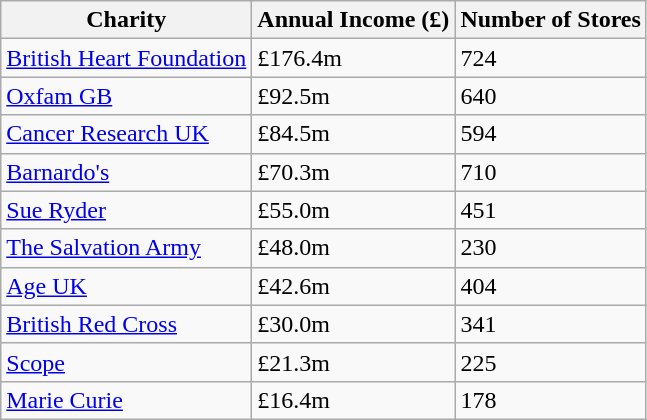<table class="wikitable sortable">
<tr>
<th>Charity</th>
<th>Annual Income (£)</th>
<th>Number of Stores</th>
</tr>
<tr>
<td><a href='#'>British Heart Foundation</a></td>
<td>£176.4m</td>
<td>724</td>
</tr>
<tr>
<td><a href='#'>Oxfam GB</a></td>
<td>£92.5m</td>
<td>640</td>
</tr>
<tr>
<td><a href='#'>Cancer Research UK</a></td>
<td>£84.5m</td>
<td>594</td>
</tr>
<tr>
<td><a href='#'>Barnardo's</a></td>
<td>£70.3m</td>
<td>710</td>
</tr>
<tr>
<td><a href='#'>Sue Ryder</a></td>
<td>£55.0m</td>
<td>451</td>
</tr>
<tr>
<td><a href='#'>The Salvation Army</a></td>
<td>£48.0m</td>
<td>230</td>
</tr>
<tr>
<td><a href='#'>Age UK</a></td>
<td>£42.6m</td>
<td>404</td>
</tr>
<tr>
<td><a href='#'>British Red Cross</a></td>
<td>£30.0m</td>
<td>341</td>
</tr>
<tr>
<td><a href='#'>Scope</a></td>
<td>£21.3m</td>
<td>225</td>
</tr>
<tr>
<td><a href='#'>Marie Curie</a></td>
<td>£16.4m</td>
<td>178</td>
</tr>
</table>
